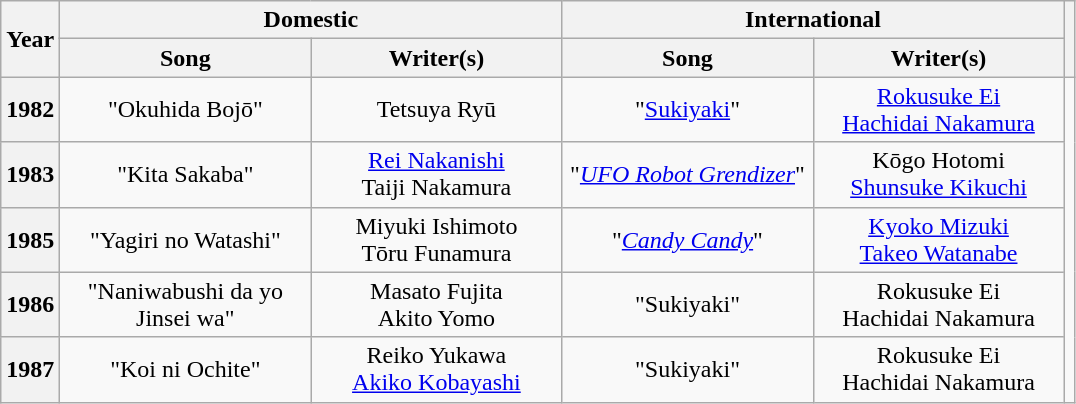<table class="wikitable plainrowheaders" style="text-align:center">
<tr>
<th scope="col" rowspan="2">Year</th>
<th scope="col" colspan="2">Domestic</th>
<th scope="col" colspan="2">International</th>
<th scope="col" rowspan="2"></th>
</tr>
<tr>
<th scope="col" style="width:10em">Song</th>
<th scope="col" style="width:10em">Writer(s)</th>
<th scope="col" style="width:10em">Song</th>
<th scope="col" style="width:10em">Writer(s)</th>
</tr>
<tr>
<th scope="row" style="text-align:center">1982</th>
<td>"Okuhida Bojō"</td>
<td>Tetsuya Ryū</td>
<td>"<a href='#'>Sukiyaki</a>"</td>
<td><a href='#'>Rokusuke Ei</a><br><a href='#'>Hachidai Nakamura</a></td>
<td rowspan="5"></td>
</tr>
<tr>
<th scope="row" style="text-align:center">1983</th>
<td>"Kita Sakaba"</td>
<td><a href='#'>Rei Nakanishi</a><br>Taiji Nakamura</td>
<td>"<em><a href='#'>UFO Robot Grendizer</a></em>"</td>
<td>Kōgo Hotomi<br><a href='#'>Shunsuke Kikuchi</a></td>
</tr>
<tr>
<th scope="row" style="text-align:center">1985</th>
<td>"Yagiri no Watashi"</td>
<td>Miyuki Ishimoto<br>Tōru Funamura</td>
<td>"<em><a href='#'>Candy Candy</a></em>"</td>
<td><a href='#'>Kyoko Mizuki</a><br><a href='#'>Takeo Watanabe</a></td>
</tr>
<tr>
<th scope="row" style="text-align:center">1986</th>
<td>"Naniwabushi da yo Jinsei wa"</td>
<td>Masato Fujita<br>Akito Yomo</td>
<td>"Sukiyaki"</td>
<td>Rokusuke Ei<br>Hachidai Nakamura</td>
</tr>
<tr>
<th scope="row" style="text-align:center">1987</th>
<td>"Koi ni Ochite"</td>
<td>Reiko Yukawa<br><a href='#'>Akiko Kobayashi</a></td>
<td>"Sukiyaki"</td>
<td>Rokusuke Ei<br>Hachidai Nakamura</td>
</tr>
</table>
